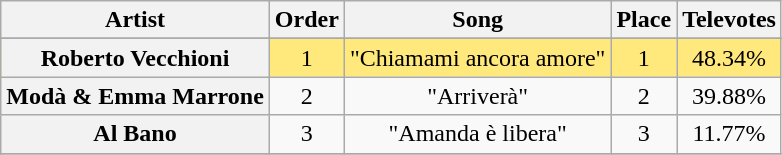<table class="sortable wikitable plainrowheaders" style="text-align:center;">
<tr>
<th>Artist</th>
<th>Order</th>
<th>Song</th>
<th>Place</th>
<th>Televotes</th>
</tr>
<tr>
</tr>
<tr style="background:#ffe87c;">
<th scope="row">Roberto Vecchioni</th>
<td>1</td>
<td>"Chiamami ancora amore"</td>
<td>1</td>
<td>48.34%</td>
</tr>
<tr>
<th scope="row">Modà & Emma Marrone</th>
<td>2</td>
<td>"Arriverà"</td>
<td>2</td>
<td>39.88%</td>
</tr>
<tr>
<th scope="row">Al Bano</th>
<td>3</td>
<td>"Amanda è libera"</td>
<td>3</td>
<td>11.77%</td>
</tr>
<tr>
</tr>
</table>
